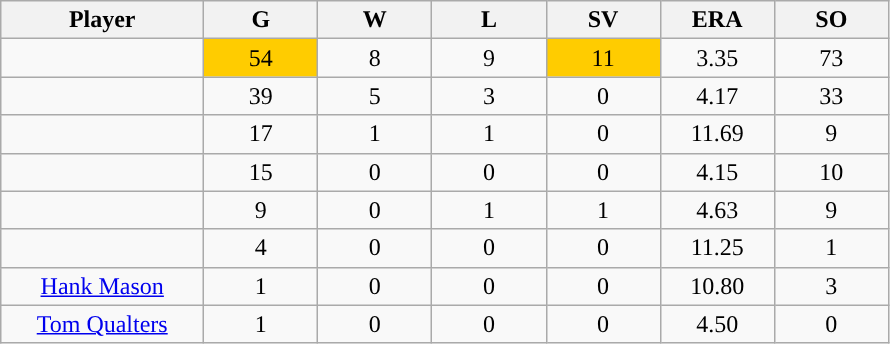<table class="wikitable sortable">
<tr>
<th bgcolor="#DDDDFF" width="16%">Player</th>
<th bgcolor="#DDDDFF" width="9%">G</th>
<th bgcolor="#DDDDFF" width="9%">W</th>
<th bgcolor="#DDDDFF" width="9%">L</th>
<th bgcolor="#DDDDFF" width="9%">SV</th>
<th bgcolor="#DDDDFF" width="9%">ERA</th>
<th bgcolor="#DDDDFF" width="9%">SO</th>
</tr>
<tr align="center">
<td></td>
<td style="background:#fc0;">54</td>
<td>8</td>
<td>9</td>
<td style="background:#fc0;">11</td>
<td>3.35</td>
<td>73</td>
</tr>
<tr align="center">
<td></td>
<td>39</td>
<td>5</td>
<td>3</td>
<td>0</td>
<td>4.17</td>
<td>33</td>
</tr>
<tr align="center">
<td></td>
<td>17</td>
<td>1</td>
<td>1</td>
<td>0</td>
<td>11.69</td>
<td>9</td>
</tr>
<tr align="center">
<td></td>
<td>15</td>
<td>0</td>
<td>0</td>
<td>0</td>
<td>4.15</td>
<td>10</td>
</tr>
<tr align="center">
<td></td>
<td>9</td>
<td>0</td>
<td>1</td>
<td>1</td>
<td>4.63</td>
<td>9</td>
</tr>
<tr align="center">
<td></td>
<td>4</td>
<td>0</td>
<td>0</td>
<td>0</td>
<td>11.25</td>
<td>1</td>
</tr>
<tr align="center">
<td><a href='#'>Hank Mason</a></td>
<td>1</td>
<td>0</td>
<td>0</td>
<td>0</td>
<td>10.80</td>
<td>3</td>
</tr>
<tr align=center>
<td><a href='#'>Tom Qualters</a></td>
<td>1</td>
<td>0</td>
<td>0</td>
<td>0</td>
<td>4.50</td>
<td>0</td>
</tr>
</table>
